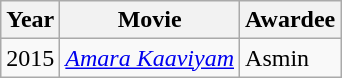<table class="wikitable">
<tr>
<th>Year</th>
<th>Movie</th>
<th>Awardee</th>
</tr>
<tr>
<td>2015</td>
<td><em><a href='#'>Amara Kaaviyam</a></em></td>
<td>Asmin</td>
</tr>
</table>
